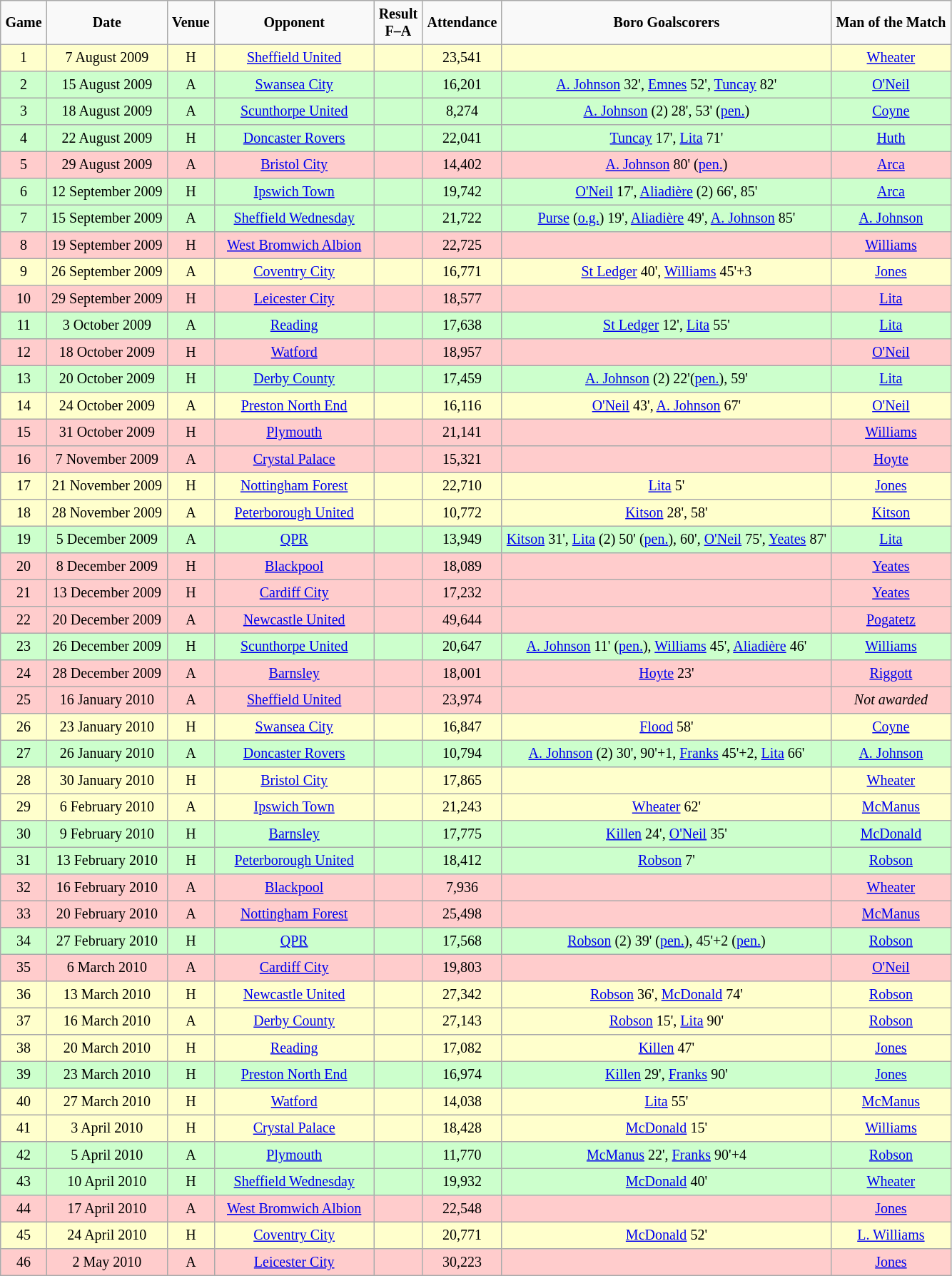<table border="2" cellpadding="4" cellspacing="0" style="text-align:center; background: #f9f9f9; border: 1px #aaa solid; border-collapse: collapse; font-size: smaller;">
<tr>
<th>Game</th>
<th>Date</th>
<th>Venue</th>
<th width="140px">Opponent</th>
<th>Result<br>F–A</th>
<th>Attendance</th>
<th>Boro Goalscorers</th>
<th>Man of the Match</th>
</tr>
<tr bgcolor="#FFFFCC">
<td>1</td>
<td>7 August 2009</td>
<td>H</td>
<td><a href='#'>Sheffield United</a></td>
<td></td>
<td>23,541</td>
<td></td>
<td><a href='#'>Wheater</a></td>
</tr>
<tr bgcolor="#CCFFCC">
<td>2</td>
<td>15 August 2009</td>
<td>A</td>
<td><a href='#'>Swansea City</a></td>
<td></td>
<td>16,201</td>
<td><a href='#'>A. Johnson</a> 32', <a href='#'>Emnes</a> 52', <a href='#'>Tuncay</a> 82'</td>
<td><a href='#'>O'Neil</a></td>
</tr>
<tr bgcolor="#CCFFCC">
<td>3</td>
<td>18 August 2009</td>
<td>A</td>
<td><a href='#'>Scunthorpe United</a></td>
<td></td>
<td>8,274</td>
<td><a href='#'>A. Johnson</a> (2) 28', 53' (<a href='#'>pen.</a>)</td>
<td><a href='#'>Coyne</a></td>
</tr>
<tr bgcolor="#CCFFCC">
<td>4</td>
<td>22 August 2009</td>
<td>H</td>
<td><a href='#'>Doncaster Rovers</a></td>
<td></td>
<td>22,041</td>
<td><a href='#'>Tuncay</a> 17', <a href='#'>Lita</a> 71'</td>
<td><a href='#'>Huth</a></td>
</tr>
<tr bgcolor="#FFCCCC">
<td>5</td>
<td>29 August 2009</td>
<td>A</td>
<td><a href='#'>Bristol City</a></td>
<td></td>
<td>14,402</td>
<td><a href='#'>A. Johnson</a> 80' (<a href='#'>pen.</a>)</td>
<td><a href='#'>Arca</a></td>
</tr>
<tr bgcolor="#CCFFCC">
<td>6</td>
<td>12 September 2009</td>
<td>H</td>
<td><a href='#'>Ipswich Town</a></td>
<td></td>
<td>19,742</td>
<td><a href='#'>O'Neil</a> 17', <a href='#'>Aliadière</a> (2) 66', 85'</td>
<td><a href='#'>Arca</a></td>
</tr>
<tr bgcolor="#CCFFCC">
<td>7</td>
<td>15 September 2009</td>
<td>A</td>
<td><a href='#'>Sheffield Wednesday</a></td>
<td></td>
<td>21,722</td>
<td><a href='#'>Purse</a> (<a href='#'>o.g.</a>) 19', <a href='#'>Aliadière</a> 49', <a href='#'>A. Johnson</a> 85'</td>
<td><a href='#'>A. Johnson</a></td>
</tr>
<tr bgcolor="#FFCCCC">
<td>8</td>
<td>19 September 2009</td>
<td>H</td>
<td><a href='#'>West Bromwich Albion</a></td>
<td></td>
<td>22,725</td>
<td></td>
<td><a href='#'>Williams</a></td>
</tr>
<tr bgcolor="#FFFFCC">
<td>9</td>
<td>26 September 2009</td>
<td>A</td>
<td><a href='#'>Coventry City</a></td>
<td></td>
<td>16,771</td>
<td><a href='#'>St Ledger</a> 40', <a href='#'>Williams</a> 45'+3</td>
<td><a href='#'>Jones</a></td>
</tr>
<tr bgcolor="#FFCCCC">
<td>10</td>
<td>29 September 2009</td>
<td>H</td>
<td><a href='#'>Leicester City</a></td>
<td></td>
<td>18,577</td>
<td></td>
<td><a href='#'>Lita</a></td>
</tr>
<tr bgcolor="#CCFFCC">
<td>11</td>
<td>3 October 2009</td>
<td>A</td>
<td><a href='#'>Reading</a></td>
<td></td>
<td>17,638</td>
<td><a href='#'>St Ledger</a> 12', <a href='#'>Lita</a> 55'</td>
<td><a href='#'>Lita</a></td>
</tr>
<tr bgcolor="#FFCCCC">
<td>12</td>
<td>18 October 2009</td>
<td>H</td>
<td><a href='#'>Watford</a></td>
<td></td>
<td>18,957</td>
<td></td>
<td><a href='#'>O'Neil</a></td>
</tr>
<tr bgcolor="#CCFFCC">
<td>13</td>
<td>20 October 2009</td>
<td>H</td>
<td><a href='#'>Derby County</a></td>
<td></td>
<td>17,459</td>
<td><a href='#'>A. Johnson</a> (2) 22'(<a href='#'>pen.</a>), 59'</td>
<td><a href='#'>Lita</a></td>
</tr>
<tr bgcolor="#FFFFCC">
<td>14</td>
<td>24 October 2009</td>
<td>A</td>
<td><a href='#'>Preston North End</a></td>
<td></td>
<td>16,116</td>
<td><a href='#'>O'Neil</a> 43', <a href='#'>A. Johnson</a> 67'</td>
<td><a href='#'>O'Neil</a></td>
</tr>
<tr bgcolor="#FFCCCC">
<td>15</td>
<td>31 October 2009</td>
<td>H</td>
<td><a href='#'>Plymouth</a></td>
<td></td>
<td>21,141</td>
<td></td>
<td><a href='#'>Williams</a></td>
</tr>
<tr bgcolor="#FFCCCC">
<td>16</td>
<td>7 November 2009</td>
<td>A</td>
<td><a href='#'>Crystal Palace</a></td>
<td></td>
<td>15,321</td>
<td></td>
<td><a href='#'>Hoyte</a></td>
</tr>
<tr bgcolor="#FFFFCC">
<td>17</td>
<td>21 November 2009</td>
<td>H</td>
<td><a href='#'>Nottingham Forest</a></td>
<td></td>
<td>22,710</td>
<td><a href='#'>Lita</a> 5'</td>
<td><a href='#'>Jones</a></td>
</tr>
<tr bgcolor="#FFFFCC">
<td>18</td>
<td>28 November 2009</td>
<td>A</td>
<td><a href='#'>Peterborough United</a></td>
<td></td>
<td>10,772</td>
<td><a href='#'>Kitson</a> 28', 58'</td>
<td><a href='#'>Kitson</a></td>
</tr>
<tr bgcolor="#CCFFCC">
<td>19</td>
<td>5 December 2009</td>
<td>A</td>
<td><a href='#'>QPR</a></td>
<td></td>
<td>13,949</td>
<td><a href='#'>Kitson</a> 31', <a href='#'>Lita</a> (2) 50' (<a href='#'>pen.</a>), 60', <a href='#'>O'Neil</a> 75', <a href='#'>Yeates</a> 87'</td>
<td><a href='#'>Lita</a></td>
</tr>
<tr bgcolor="#FFCCCC">
<td>20</td>
<td>8 December 2009</td>
<td>H</td>
<td><a href='#'>Blackpool</a></td>
<td></td>
<td>18,089</td>
<td></td>
<td><a href='#'>Yeates</a></td>
</tr>
<tr bgcolor="#FFCCCC">
<td>21</td>
<td>13 December 2009</td>
<td>H</td>
<td><a href='#'>Cardiff City</a></td>
<td></td>
<td>17,232</td>
<td></td>
<td><a href='#'>Yeates</a></td>
</tr>
<tr bgcolor="#FFCCCC">
<td>22</td>
<td>20 December 2009</td>
<td>A</td>
<td><a href='#'>Newcastle United</a></td>
<td></td>
<td>49,644</td>
<td></td>
<td><a href='#'>Pogatetz</a></td>
</tr>
<tr bgcolor="#CCFFCC">
<td>23</td>
<td>26 December 2009</td>
<td>H</td>
<td><a href='#'>Scunthorpe United</a></td>
<td></td>
<td>20,647</td>
<td><a href='#'>A. Johnson</a> 11' (<a href='#'>pen.</a>), <a href='#'>Williams</a> 45', <a href='#'>Aliadière</a> 46'</td>
<td><a href='#'>Williams</a></td>
</tr>
<tr bgcolor="#FFCCCC">
<td>24</td>
<td>28 December 2009</td>
<td>A</td>
<td><a href='#'>Barnsley</a></td>
<td></td>
<td>18,001</td>
<td><a href='#'>Hoyte</a> 23'</td>
<td><a href='#'>Riggott</a></td>
</tr>
<tr bgcolor="#FFCCCC">
<td>25</td>
<td>16 January 2010</td>
<td>A</td>
<td><a href='#'>Sheffield United</a></td>
<td></td>
<td>23,974</td>
<td></td>
<td><em>Not awarded</em></td>
</tr>
<tr bgcolor="#FFFFCC">
<td>26</td>
<td>23 January 2010</td>
<td>H</td>
<td><a href='#'>Swansea City</a></td>
<td></td>
<td>16,847</td>
<td><a href='#'>Flood</a> 58'</td>
<td><a href='#'>Coyne</a></td>
</tr>
<tr bgcolor="#CCFFCC">
<td>27</td>
<td>26 January 2010</td>
<td>A</td>
<td><a href='#'>Doncaster Rovers</a></td>
<td></td>
<td>10,794</td>
<td><a href='#'>A. Johnson</a> (2) 30', 90'+1, <a href='#'>Franks</a> 45'+2, <a href='#'>Lita</a> 66'</td>
<td><a href='#'>A. Johnson</a></td>
</tr>
<tr bgcolor="#FFFFCC">
<td>28</td>
<td>30 January 2010</td>
<td>H</td>
<td><a href='#'>Bristol City</a></td>
<td></td>
<td>17,865</td>
<td></td>
<td><a href='#'>Wheater</a></td>
</tr>
<tr bgcolor="#FFFFCC">
<td>29</td>
<td>6 February 2010</td>
<td>A</td>
<td><a href='#'>Ipswich Town</a></td>
<td></td>
<td>21,243</td>
<td><a href='#'>Wheater</a> 62'</td>
<td><a href='#'>McManus</a></td>
</tr>
<tr bgcolor="#CCFFCC">
<td>30</td>
<td>9 February 2010</td>
<td>H</td>
<td><a href='#'>Barnsley</a></td>
<td></td>
<td>17,775</td>
<td><a href='#'>Killen</a> 24', <a href='#'>O'Neil</a> 35'</td>
<td><a href='#'>McDonald</a></td>
</tr>
<tr bgcolor="#CCFFCC">
<td>31</td>
<td>13 February 2010</td>
<td>H</td>
<td><a href='#'>Peterborough United</a></td>
<td></td>
<td>18,412</td>
<td><a href='#'>Robson</a> 7'</td>
<td><a href='#'>Robson</a></td>
</tr>
<tr bgcolor="#FFCCCC">
<td>32</td>
<td>16 February 2010</td>
<td>A</td>
<td><a href='#'>Blackpool</a></td>
<td></td>
<td>7,936</td>
<td></td>
<td><a href='#'>Wheater</a></td>
</tr>
<tr bgcolor="#FFCCCC">
<td>33</td>
<td>20 February 2010</td>
<td>A</td>
<td><a href='#'>Nottingham Forest</a></td>
<td></td>
<td>25,498</td>
<td></td>
<td><a href='#'>McManus</a></td>
</tr>
<tr bgcolor="#CCFFCC">
<td>34</td>
<td>27 February 2010</td>
<td>H</td>
<td><a href='#'>QPR</a></td>
<td></td>
<td>17,568</td>
<td><a href='#'>Robson</a> (2) 39' (<a href='#'>pen.</a>), 45'+2 (<a href='#'>pen.</a>)</td>
<td><a href='#'>Robson</a></td>
</tr>
<tr bgcolor="#FFCCCC">
<td>35</td>
<td>6 March 2010</td>
<td>A</td>
<td><a href='#'>Cardiff City</a></td>
<td></td>
<td>19,803</td>
<td></td>
<td><a href='#'>O'Neil</a></td>
</tr>
<tr bgcolor="#FFFFCC">
<td>36</td>
<td>13 March 2010</td>
<td>H</td>
<td><a href='#'>Newcastle United</a></td>
<td></td>
<td>27,342</td>
<td><a href='#'>Robson</a> 36', <a href='#'>McDonald</a> 74'</td>
<td><a href='#'>Robson</a></td>
</tr>
<tr bgcolor="#FFFFCC">
<td>37</td>
<td>16 March 2010</td>
<td>A</td>
<td><a href='#'>Derby County</a></td>
<td></td>
<td>27,143</td>
<td><a href='#'>Robson</a> 15', <a href='#'>Lita</a> 90'</td>
<td><a href='#'>Robson</a></td>
</tr>
<tr bgcolor="#FFFFCC">
<td>38</td>
<td>20 March 2010</td>
<td>H</td>
<td><a href='#'>Reading</a></td>
<td></td>
<td>17,082</td>
<td><a href='#'>Killen</a> 47'</td>
<td><a href='#'>Jones</a></td>
</tr>
<tr bgcolor="#CCFFCC">
<td>39</td>
<td>23 March 2010</td>
<td>H</td>
<td><a href='#'>Preston North End</a></td>
<td></td>
<td>16,974</td>
<td><a href='#'>Killen</a> 29', <a href='#'>Franks</a> 90'</td>
<td><a href='#'>Jones</a></td>
</tr>
<tr bgcolor="#FFFFCC">
<td>40</td>
<td>27 March 2010</td>
<td>H</td>
<td><a href='#'>Watford</a></td>
<td></td>
<td>14,038</td>
<td><a href='#'>Lita</a> 55'</td>
<td><a href='#'>McManus</a></td>
</tr>
<tr bgcolor="#FFFFCC">
<td>41</td>
<td>3 April 2010</td>
<td>H</td>
<td><a href='#'>Crystal Palace</a></td>
<td></td>
<td>18,428</td>
<td><a href='#'>McDonald</a> 15'</td>
<td><a href='#'>Williams</a></td>
</tr>
<tr bgcolor="#CCFFCC">
<td>42</td>
<td>5 April 2010</td>
<td>A</td>
<td><a href='#'>Plymouth</a></td>
<td></td>
<td>11,770</td>
<td><a href='#'>McManus</a> 22', <a href='#'>Franks</a> 90'+4</td>
<td><a href='#'>Robson</a></td>
</tr>
<tr bgcolor="#CCFFCC">
<td>43</td>
<td>10 April 2010</td>
<td>H</td>
<td><a href='#'>Sheffield Wednesday</a></td>
<td></td>
<td>19,932</td>
<td><a href='#'>McDonald</a> 40'</td>
<td><a href='#'>Wheater</a></td>
</tr>
<tr bgcolor="#FFCCCC">
<td>44</td>
<td>17 April 2010</td>
<td>A</td>
<td><a href='#'>West Bromwich Albion</a></td>
<td></td>
<td>22,548</td>
<td></td>
<td><a href='#'>Jones</a></td>
</tr>
<tr bgcolor="#FFFFCC">
<td>45</td>
<td>24 April 2010</td>
<td>H</td>
<td><a href='#'>Coventry City</a></td>
<td></td>
<td>20,771</td>
<td><a href='#'>McDonald</a> 52'</td>
<td><a href='#'>L. Williams</a></td>
</tr>
<tr bgcolor="#FFCCCC">
<td>46</td>
<td>2 May 2010</td>
<td>A</td>
<td><a href='#'>Leicester City</a></td>
<td></td>
<td>30,223</td>
<td></td>
<td><a href='#'>Jones</a></td>
</tr>
</table>
